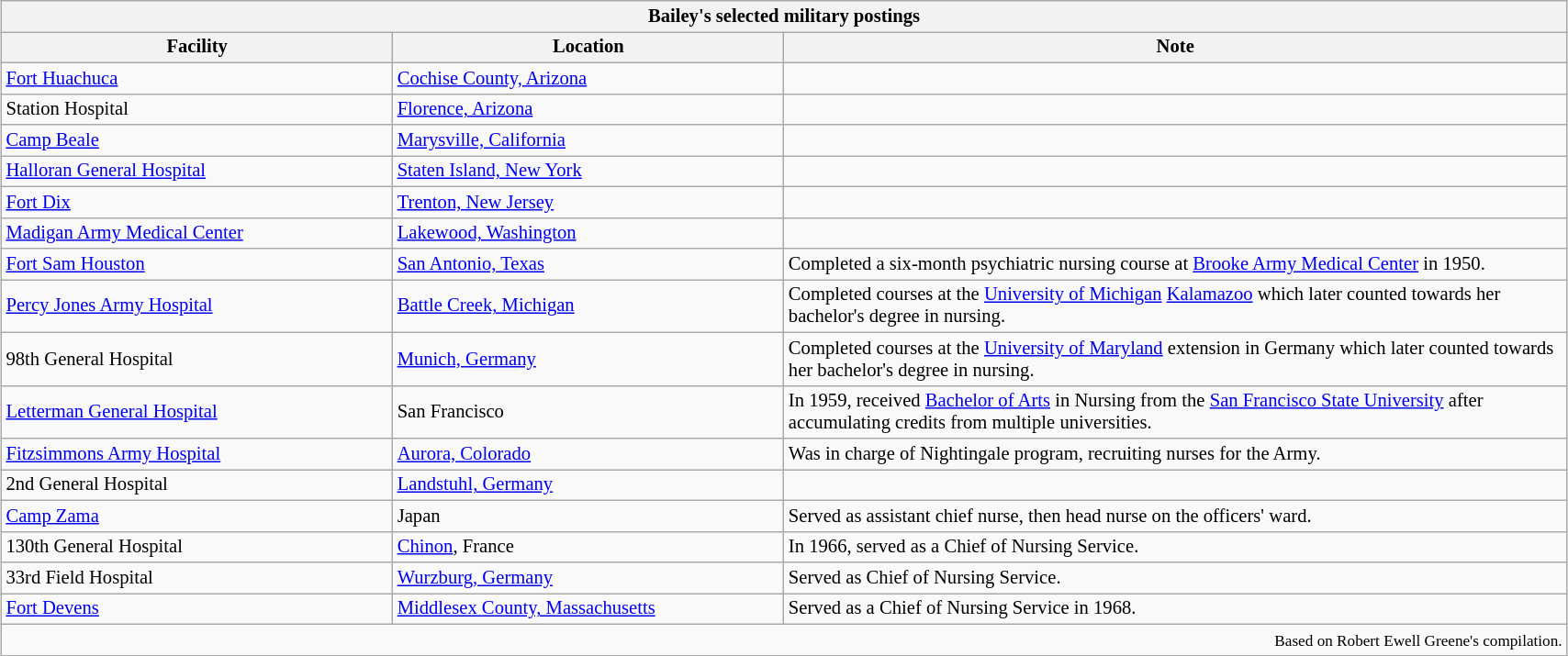<table class="wikitable collapsible collapsed" style="width: 90%; font-size: 86%; margin-left: auto; margin-right: auto; border: none;">
<tr>
<th colspan ="3">Bailey's selected military postings</th>
</tr>
<tr class="sorttop">
<th style="width: 25%;">Facility</th>
<th style="width: 25%;">Location</th>
<th style="width: 50%;">Note</th>
</tr>
<tr>
<td><a href='#'>Fort Huachuca</a></td>
<td><a href='#'>Cochise County, Arizona</a></td>
<td></td>
</tr>
<tr>
<td>Station Hospital</td>
<td><a href='#'>Florence, Arizona</a></td>
<td></td>
</tr>
<tr>
<td><a href='#'>Camp Beale</a></td>
<td><a href='#'>Marysville, California</a></td>
<td></td>
</tr>
<tr>
<td><a href='#'>Halloran General Hospital</a></td>
<td><a href='#'>Staten Island, New York</a></td>
<td></td>
</tr>
<tr>
<td><a href='#'>Fort Dix</a></td>
<td><a href='#'>Trenton, New Jersey</a></td>
<td></td>
</tr>
<tr>
<td><a href='#'>Madigan Army Medical Center</a></td>
<td><a href='#'>Lakewood, Washington</a></td>
<td></td>
</tr>
<tr>
<td><a href='#'>Fort Sam Houston</a></td>
<td><a href='#'>San Antonio, Texas</a></td>
<td>Completed a six-month psychiatric nursing course at <a href='#'>Brooke Army Medical Center</a> in 1950.</td>
</tr>
<tr>
<td><a href='#'>Percy Jones Army Hospital</a></td>
<td><a href='#'>Battle Creek, Michigan</a></td>
<td>Completed courses at the <a href='#'>University of Michigan</a> <a href='#'>Kalamazoo</a> which later counted towards her bachelor's degree in nursing.</td>
</tr>
<tr>
<td>98th General Hospital</td>
<td><a href='#'>Munich, Germany</a></td>
<td>Completed courses at the <a href='#'>University of Maryland</a> extension in Germany which later counted towards her bachelor's degree in nursing.</td>
</tr>
<tr>
<td><a href='#'>Letterman General Hospital</a></td>
<td>San Francisco</td>
<td>In 1959, received <a href='#'>Bachelor of Arts</a> in Nursing from the <a href='#'>San Francisco State University</a> after accumulating credits from multiple universities.</td>
</tr>
<tr>
<td><a href='#'>Fitzsimmons Army Hospital</a></td>
<td><a href='#'>Aurora, Colorado</a></td>
<td>Was in charge of Nightingale program, recruiting nurses for the Army.</td>
</tr>
<tr>
<td>2nd General Hospital</td>
<td><a href='#'>Landstuhl, Germany</a></td>
<td></td>
</tr>
<tr>
<td><a href='#'>Camp Zama</a></td>
<td>Japan</td>
<td>Served as assistant chief nurse, then head nurse on the officers' ward.</td>
</tr>
<tr>
<td>130th General Hospital</td>
<td><a href='#'>Chinon</a>, France</td>
<td>In 1966, served as a Chief of Nursing Service.</td>
</tr>
<tr>
<td>33rd Field Hospital</td>
<td><a href='#'>Wurzburg, Germany</a></td>
<td>Served as Chief of Nursing Service.</td>
</tr>
<tr>
<td><a href='#'>Fort Devens</a></td>
<td><a href='#'>Middlesex County, Massachusetts</a></td>
<td>Served as a Chief of Nursing Service in 1968.</td>
</tr>
<tr class="sortbottom">
<td colspan="3" style="text-align: right;"><small>Based on Robert Ewell Greene's compilation.</small></td>
</tr>
</table>
